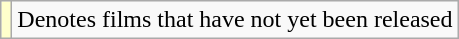<table class="wikitable">
<tr>
<td style="background:#FFFFCC;"></td>
<td>Denotes films that have not yet been released</td>
</tr>
</table>
